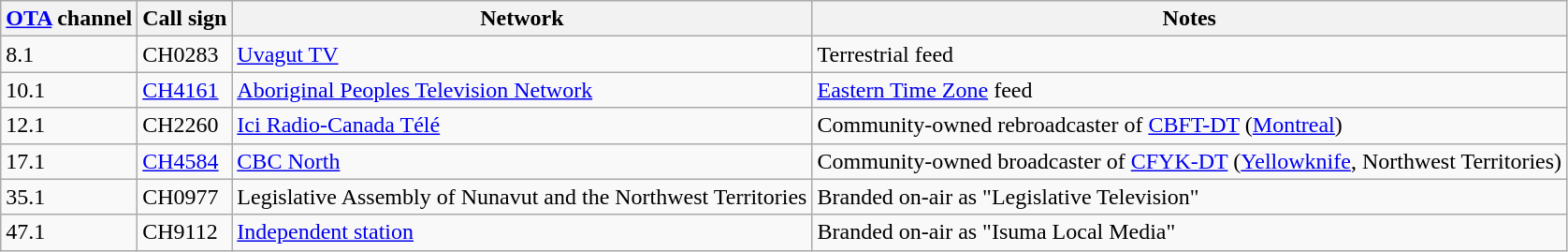<table class="wikitable sortable">
<tr>
<th><a href='#'>OTA</a> channel</th>
<th>Call sign</th>
<th>Network</th>
<th>Notes</th>
</tr>
<tr>
<td>8.1</td>
<td>CH0283</td>
<td><a href='#'>Uvagut TV</a></td>
<td>Terrestrial feed</td>
</tr>
<tr>
<td>10.1</td>
<td><a href='#'>CH4161</a></td>
<td><a href='#'>Aboriginal Peoples Television Network</a></td>
<td><a href='#'>Eastern Time Zone</a> feed</td>
</tr>
<tr>
<td>12.1</td>
<td>CH2260</td>
<td><a href='#'>Ici Radio-Canada Télé</a></td>
<td>Community-owned rebroadcaster of <a href='#'>CBFT-DT</a> (<a href='#'>Montreal</a>)</td>
</tr>
<tr>
<td>17.1</td>
<td><a href='#'>CH4584</a></td>
<td><a href='#'>CBC North</a></td>
<td>Community-owned broadcaster of <a href='#'>CFYK-DT</a> (<a href='#'>Yellowknife</a>, Northwest Territories)</td>
</tr>
<tr>
<td>35.1</td>
<td>CH0977</td>
<td>Legislative Assembly of Nunavut and the Northwest Territories</td>
<td>Branded on-air as "Legislative Television"</td>
</tr>
<tr>
<td>47.1</td>
<td>CH9112</td>
<td><a href='#'>Independent station</a></td>
<td>Branded on-air as "Isuma Local Media"</td>
</tr>
</table>
